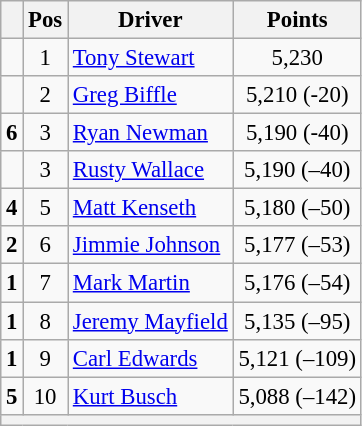<table class="wikitable" style="font-size: 95%;">
<tr>
<th></th>
<th>Pos</th>
<th>Driver</th>
<th>Points</th>
</tr>
<tr>
<td align="left"></td>
<td style="text-align:center;">1</td>
<td><a href='#'>Tony Stewart</a></td>
<td style="text-align:center;">5,230</td>
</tr>
<tr>
<td align="left"></td>
<td style="text-align:center;">2</td>
<td><a href='#'>Greg Biffle</a></td>
<td style="text-align:center;">5,210 (-20)</td>
</tr>
<tr>
<td align="left"> <strong>6</strong></td>
<td style="text-align:center;">3</td>
<td><a href='#'>Ryan Newman</a></td>
<td style="text-align:center;">5,190 (-40)</td>
</tr>
<tr>
<td align="left"></td>
<td style="text-align:center;">3</td>
<td><a href='#'>Rusty Wallace</a></td>
<td style="text-align:center;">5,190 (–40)</td>
</tr>
<tr>
<td align="left"> <strong>4</strong></td>
<td style="text-align:center;">5</td>
<td><a href='#'>Matt Kenseth</a></td>
<td style="text-align:center;">5,180 (–50)</td>
</tr>
<tr>
<td align="left"> <strong>2</strong></td>
<td style="text-align:center;">6</td>
<td><a href='#'>Jimmie Johnson</a></td>
<td style="text-align:center;">5,177 (–53)</td>
</tr>
<tr>
<td align="left"> <strong>1</strong></td>
<td style="text-align:center;">7</td>
<td><a href='#'>Mark Martin</a></td>
<td style="text-align:center;">5,176 (–54)</td>
</tr>
<tr>
<td align="left"> <strong>1</strong></td>
<td style="text-align:center;">8</td>
<td><a href='#'>Jeremy Mayfield</a></td>
<td style="text-align:center;">5,135 (–95)</td>
</tr>
<tr>
<td align="left"> <strong>1</strong></td>
<td style="text-align:center;">9</td>
<td><a href='#'>Carl Edwards</a></td>
<td style="text-align:center;">5,121 (–109)</td>
</tr>
<tr>
<td align="left"> <strong>5</strong></td>
<td style="text-align:center;">10</td>
<td><a href='#'>Kurt Busch</a></td>
<td style="text-align:center;">5,088 (–142)</td>
</tr>
<tr class="sortbottom">
<th colspan="9"></th>
</tr>
</table>
